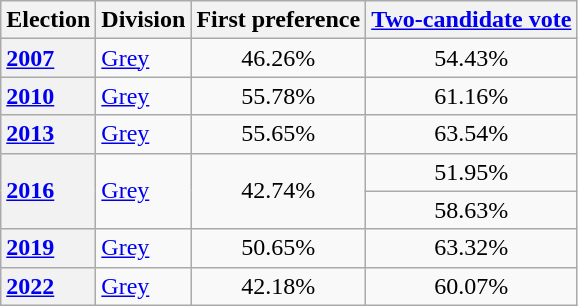<table class="wikitable">
<tr>
<th>Election</th>
<th>Division</th>
<th>First preference</th>
<th><a href='#'>Two-candidate vote</a></th>
</tr>
<tr>
<th style="text-align:left;"><a href='#'>2007</a></th>
<td><a href='#'>Grey</a></td>
<td align=center>46.26%</td>
<td align=center>54.43%</td>
</tr>
<tr>
<th style="text-align:left;"><a href='#'>2010</a></th>
<td><a href='#'>Grey</a></td>
<td align=center>55.78%</td>
<td align=center>61.16%</td>
</tr>
<tr>
<th style="text-align:left;"><a href='#'>2013</a></th>
<td><a href='#'>Grey</a></td>
<td align=center>55.65%</td>
<td align=center>63.54%</td>
</tr>
<tr>
<th style="text-align:left;" rowspan=2><a href='#'>2016</a></th>
<td rowspan=2><a href='#'>Grey</a></td>
<td rowspan=2 align=center>42.74%</td>
<td align=center>51.95%</td>
</tr>
<tr>
<td align=center>58.63%</td>
</tr>
<tr>
<th style="text-align:left;"><a href='#'>2019</a></th>
<td><a href='#'>Grey</a></td>
<td align=center>50.65%</td>
<td align=center>63.32%</td>
</tr>
<tr>
<th style="text-align:left;"><a href='#'>2022</a></th>
<td><a href='#'>Grey</a></td>
<td align=center>42.18%</td>
<td align=center>60.07%</td>
</tr>
</table>
